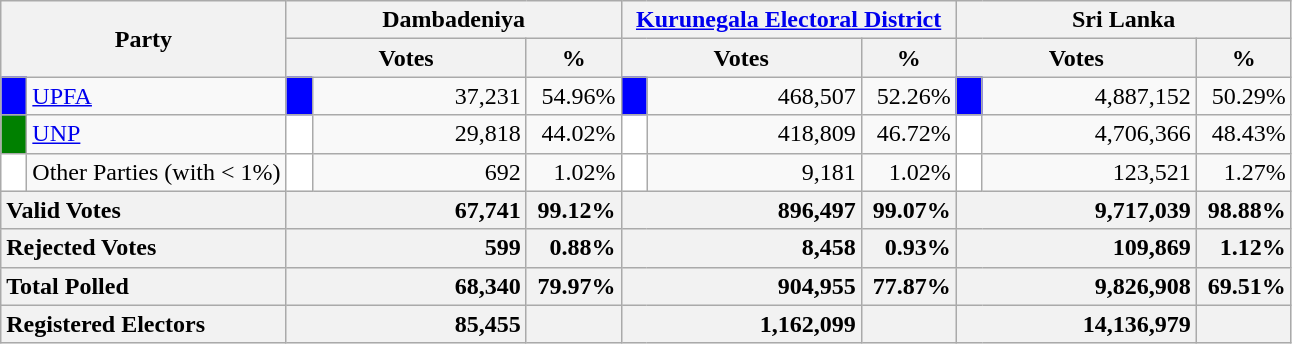<table class="wikitable">
<tr>
<th colspan="2" width="144px"rowspan="2">Party</th>
<th colspan="3" width="216px">Dambadeniya</th>
<th colspan="3" width="216px"><a href='#'>Kurunegala Electoral District</a></th>
<th colspan="3" width="216px">Sri Lanka</th>
</tr>
<tr>
<th colspan="2" width="144px">Votes</th>
<th>%</th>
<th colspan="2" width="144px">Votes</th>
<th>%</th>
<th colspan="2" width="144px">Votes</th>
<th>%</th>
</tr>
<tr>
<td style="background-color:blue;" width="10px"></td>
<td style="text-align:left;"><a href='#'>UPFA</a></td>
<td style="background-color:blue;" width="10px"></td>
<td style="text-align:right;">37,231</td>
<td style="text-align:right;">54.96%</td>
<td style="background-color:blue;" width="10px"></td>
<td style="text-align:right;">468,507</td>
<td style="text-align:right;">52.26%</td>
<td style="background-color:blue;" width="10px"></td>
<td style="text-align:right;">4,887,152</td>
<td style="text-align:right;">50.29%</td>
</tr>
<tr>
<td style="background-color:green;" width="10px"></td>
<td style="text-align:left;"><a href='#'>UNP</a></td>
<td style="background-color:white;" width="10px"></td>
<td style="text-align:right;">29,818</td>
<td style="text-align:right;">44.02%</td>
<td style="background-color:white;" width="10px"></td>
<td style="text-align:right;">418,809</td>
<td style="text-align:right;">46.72%</td>
<td style="background-color:white;" width="10px"></td>
<td style="text-align:right;">4,706,366</td>
<td style="text-align:right;">48.43%</td>
</tr>
<tr>
<td style="background-color:white;" width="10px"></td>
<td style="text-align:left;">Other Parties (with < 1%)</td>
<td style="background-color:white;" width="10px"></td>
<td style="text-align:right;">692</td>
<td style="text-align:right;">1.02%</td>
<td style="background-color:white;" width="10px"></td>
<td style="text-align:right;">9,181</td>
<td style="text-align:right;">1.02%</td>
<td style="background-color:white;" width="10px"></td>
<td style="text-align:right;">123,521</td>
<td style="text-align:right;">1.27%</td>
</tr>
<tr>
<th colspan="2" width="144px"style="text-align:left;">Valid Votes</th>
<th style="text-align:right;"colspan="2" width="144px">67,741</th>
<th style="text-align:right;">99.12%</th>
<th style="text-align:right;"colspan="2" width="144px">896,497</th>
<th style="text-align:right;">99.07%</th>
<th style="text-align:right;"colspan="2" width="144px">9,717,039</th>
<th style="text-align:right;">98.88%</th>
</tr>
<tr>
<th colspan="2" width="144px"style="text-align:left;">Rejected Votes</th>
<th style="text-align:right;"colspan="2" width="144px">599</th>
<th style="text-align:right;">0.88%</th>
<th style="text-align:right;"colspan="2" width="144px">8,458</th>
<th style="text-align:right;">0.93%</th>
<th style="text-align:right;"colspan="2" width="144px">109,869</th>
<th style="text-align:right;">1.12%</th>
</tr>
<tr>
<th colspan="2" width="144px"style="text-align:left;">Total Polled</th>
<th style="text-align:right;"colspan="2" width="144px">68,340</th>
<th style="text-align:right;">79.97%</th>
<th style="text-align:right;"colspan="2" width="144px">904,955</th>
<th style="text-align:right;">77.87%</th>
<th style="text-align:right;"colspan="2" width="144px">9,826,908</th>
<th style="text-align:right;">69.51%</th>
</tr>
<tr>
<th colspan="2" width="144px"style="text-align:left;">Registered Electors</th>
<th style="text-align:right;"colspan="2" width="144px">85,455</th>
<th></th>
<th style="text-align:right;"colspan="2" width="144px">1,162,099</th>
<th></th>
<th style="text-align:right;"colspan="2" width="144px">14,136,979</th>
<th></th>
</tr>
</table>
